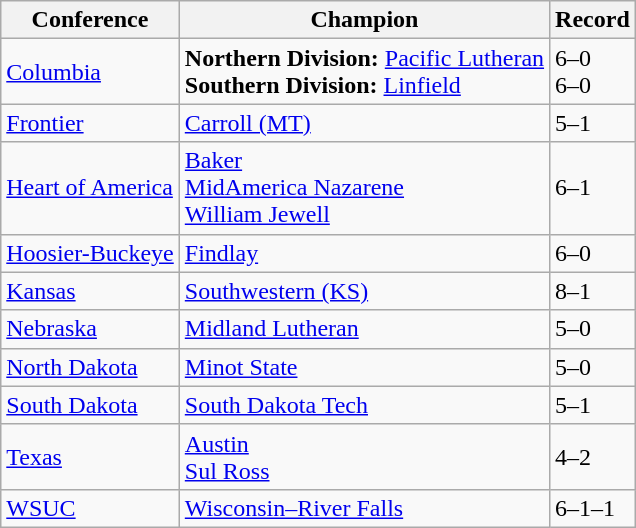<table class="wikitable">
<tr>
<th>Conference</th>
<th>Champion</th>
<th>Record</th>
</tr>
<tr>
<td><a href='#'>Columbia</a></td>
<td><strong>Northern Division:</strong> <a href='#'>Pacific Lutheran</a><br><strong>Southern Division:</strong> <a href='#'>Linfield</a></td>
<td>6–0<br>6–0</td>
</tr>
<tr>
<td><a href='#'>Frontier</a></td>
<td><a href='#'>Carroll (MT)</a></td>
<td>5–1</td>
</tr>
<tr>
<td><a href='#'>Heart of America</a></td>
<td><a href='#'>Baker</a><br><a href='#'>MidAmerica Nazarene</a><br><a href='#'>William Jewell</a></td>
<td>6–1</td>
</tr>
<tr>
<td><a href='#'>Hoosier-Buckeye</a></td>
<td><a href='#'>Findlay</a></td>
<td>6–0</td>
</tr>
<tr>
<td><a href='#'>Kansas</a></td>
<td><a href='#'>Southwestern (KS)</a></td>
<td>8–1</td>
</tr>
<tr>
<td><a href='#'>Nebraska</a></td>
<td><a href='#'>Midland Lutheran</a></td>
<td>5–0</td>
</tr>
<tr>
<td><a href='#'>North Dakota</a></td>
<td><a href='#'>Minot State</a></td>
<td>5–0</td>
</tr>
<tr>
<td><a href='#'>South Dakota</a></td>
<td><a href='#'>South Dakota Tech</a></td>
<td>5–1</td>
</tr>
<tr>
<td><a href='#'>Texas</a></td>
<td><a href='#'>Austin</a><br><a href='#'>Sul Ross</a></td>
<td>4–2</td>
</tr>
<tr>
<td><a href='#'>WSUC</a></td>
<td><a href='#'>Wisconsin–River Falls</a></td>
<td>6–1–1</td>
</tr>
</table>
